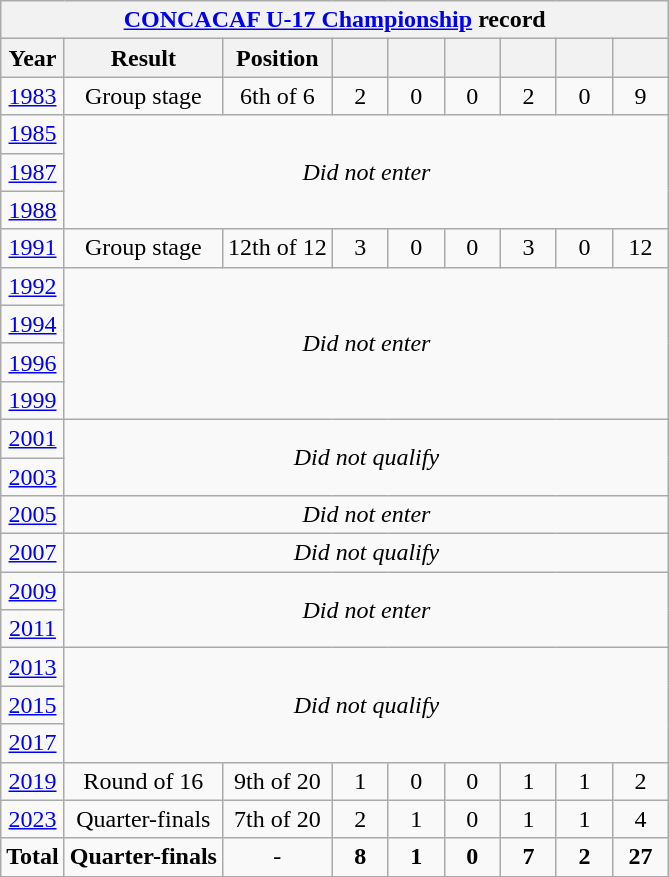<table class="wikitable" style="text-align: center;">
<tr>
<th colspan=10><a href='#'>CONCACAF U-17 Championship</a> record</th>
</tr>
<tr>
<th>Year</th>
<th>Result</th>
<th>Position</th>
<th style="width:30px;"></th>
<th style="width:30px;"></th>
<th style="width:30px;"></th>
<th style="width:30px;"></th>
<th style="width:30px;"></th>
<th style="width:30px;"></th>
</tr>
<tr>
<td> <a href='#'>1983</a></td>
<td>Group stage</td>
<td>6th of 6</td>
<td>2</td>
<td>0</td>
<td>0</td>
<td>2</td>
<td>0</td>
<td>9</td>
</tr>
<tr>
<td> <a href='#'>1985</a></td>
<td colspan="9" rowspan=3><em>Did not enter</em></td>
</tr>
<tr>
<td> <a href='#'>1987</a></td>
</tr>
<tr>
<td> <a href='#'>1988</a></td>
</tr>
<tr>
<td> <a href='#'>1991</a></td>
<td>Group stage</td>
<td>12th of 12</td>
<td>3</td>
<td>0</td>
<td>0</td>
<td>3</td>
<td>0</td>
<td>12</td>
</tr>
<tr>
<td> <a href='#'>1992</a></td>
<td colspan="9" rowspan=4><em>Did not enter</em></td>
</tr>
<tr>
<td> <a href='#'>1994</a></td>
</tr>
<tr>
<td> <a href='#'>1996</a></td>
</tr>
<tr>
<td> <a href='#'>1999</a></td>
</tr>
<tr>
<td> <a href='#'>2001</a></td>
<td colspan="9" rowspan=2><em>Did not qualify</em></td>
</tr>
<tr>
<td> <a href='#'>2003</a></td>
</tr>
<tr>
<td> <a href='#'>2005</a></td>
<td colspan="9"><em>Did not enter</em></td>
</tr>
<tr>
<td> <a href='#'>2007</a></td>
<td colspan="9"><em>Did not qualify</em></td>
</tr>
<tr>
<td> <a href='#'>2009</a></td>
<td colspan="9" rowspan=2><em>Did not enter</em></td>
</tr>
<tr>
<td> <a href='#'>2011</a></td>
</tr>
<tr>
<td> <a href='#'>2013</a></td>
<td colspan="9" rowspan=3><em>Did not qualify</em></td>
</tr>
<tr>
<td> <a href='#'>2015</a></td>
</tr>
<tr>
<td> <a href='#'>2017</a></td>
</tr>
<tr>
<td> <a href='#'>2019</a></td>
<td>Round of 16</td>
<td>9th of 20</td>
<td>1</td>
<td>0</td>
<td>0</td>
<td>1</td>
<td>1</td>
<td>2</td>
</tr>
<tr>
<td> <a href='#'>2023</a></td>
<td>Quarter-finals</td>
<td>7th of 20</td>
<td>2</td>
<td>1</td>
<td>0</td>
<td>1</td>
<td>1</td>
<td>4</td>
</tr>
<tr>
<td><strong>Total</strong></td>
<td><strong>Quarter-finals</strong></td>
<td>-</td>
<td><strong>8</strong></td>
<td><strong>1</strong></td>
<td><strong>0</strong></td>
<td><strong>7</strong></td>
<td><strong>2</strong></td>
<td><strong>27</strong></td>
</tr>
</table>
